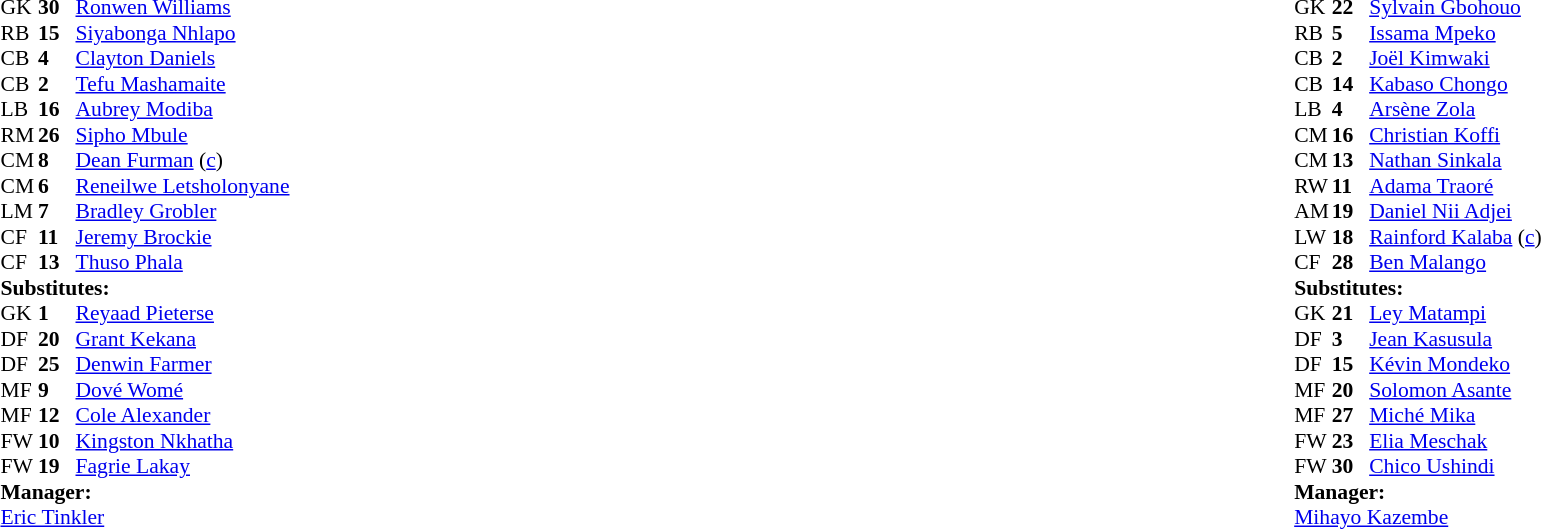<table width="100%">
<tr>
<td valign="top" width="40%"><br><table style="font-size:90%" cellspacing="0" cellpadding="0">
<tr>
<th width=25></th>
<th width=25></th>
</tr>
<tr>
<td>GK</td>
<td><strong>30</strong></td>
<td> <a href='#'>Ronwen Williams</a></td>
</tr>
<tr>
<td>RB</td>
<td><strong>15</strong></td>
<td> <a href='#'>Siyabonga Nhlapo</a></td>
<td></td>
<td></td>
</tr>
<tr>
<td>CB</td>
<td><strong>4</strong></td>
<td> <a href='#'>Clayton Daniels</a></td>
</tr>
<tr>
<td>CB</td>
<td><strong>2</strong></td>
<td> <a href='#'>Tefu Mashamaite</a></td>
<td></td>
</tr>
<tr>
<td>LB</td>
<td><strong>16</strong></td>
<td> <a href='#'>Aubrey Modiba</a></td>
</tr>
<tr>
<td>RM</td>
<td><strong>26</strong></td>
<td> <a href='#'>Sipho Mbule</a></td>
<td></td>
<td></td>
</tr>
<tr>
<td>CM</td>
<td><strong>8</strong></td>
<td> <a href='#'>Dean Furman</a> (<a href='#'>c</a>)</td>
<td></td>
</tr>
<tr>
<td>CM</td>
<td><strong>6</strong></td>
<td> <a href='#'>Reneilwe Letsholonyane</a></td>
</tr>
<tr>
<td>LM</td>
<td><strong>7</strong></td>
<td> <a href='#'>Bradley Grobler</a></td>
</tr>
<tr>
<td>CF</td>
<td><strong>11</strong></td>
<td> <a href='#'>Jeremy Brockie</a></td>
<td></td>
<td></td>
</tr>
<tr>
<td>CF</td>
<td><strong>13</strong></td>
<td> <a href='#'>Thuso Phala</a></td>
<td></td>
</tr>
<tr>
<td colspan=3><strong>Substitutes:</strong></td>
</tr>
<tr>
<td>GK</td>
<td><strong>1</strong></td>
<td> <a href='#'>Reyaad Pieterse</a></td>
</tr>
<tr>
<td>DF</td>
<td><strong>20</strong></td>
<td> <a href='#'>Grant Kekana</a></td>
<td></td>
<td></td>
</tr>
<tr>
<td>DF</td>
<td><strong>25</strong></td>
<td> <a href='#'>Denwin Farmer</a></td>
</tr>
<tr>
<td>MF</td>
<td><strong>9</strong></td>
<td> <a href='#'>Dové Womé</a></td>
<td></td>
<td></td>
</tr>
<tr>
<td>MF</td>
<td><strong>12</strong></td>
<td> <a href='#'>Cole Alexander</a></td>
</tr>
<tr>
<td>FW</td>
<td><strong>10</strong></td>
<td> <a href='#'>Kingston Nkhatha</a></td>
<td></td>
<td></td>
</tr>
<tr>
<td>FW</td>
<td><strong>19</strong></td>
<td> <a href='#'>Fagrie Lakay</a></td>
</tr>
<tr>
<td colspan=3><strong>Manager:</strong></td>
</tr>
<tr>
<td colspan=3> <a href='#'>Eric Tinkler</a></td>
</tr>
</table>
</td>
<td valign="top"></td>
<td valign="top" width="50%"><br><table style="font-size:90%; margin:auto" cellspacing="0" cellpadding="0">
<tr>
<th width=25></th>
<th width=25></th>
</tr>
<tr>
<td>GK</td>
<td><strong>22</strong></td>
<td> <a href='#'>Sylvain Gbohouo</a></td>
</tr>
<tr>
<td>RB</td>
<td><strong>5</strong></td>
<td> <a href='#'>Issama Mpeko</a></td>
<td></td>
</tr>
<tr>
<td>CB</td>
<td><strong>2</strong></td>
<td> <a href='#'>Joël Kimwaki</a></td>
</tr>
<tr>
<td>CB</td>
<td><strong>14</strong></td>
<td> <a href='#'>Kabaso Chongo</a></td>
<td></td>
</tr>
<tr>
<td>LB</td>
<td><strong>4</strong></td>
<td> <a href='#'>Arsène Zola</a></td>
</tr>
<tr>
<td>CM</td>
<td><strong>16</strong></td>
<td> <a href='#'>Christian Koffi</a></td>
</tr>
<tr>
<td>CM</td>
<td><strong>13</strong></td>
<td> <a href='#'>Nathan Sinkala</a></td>
</tr>
<tr>
<td>RW</td>
<td><strong>11</strong></td>
<td> <a href='#'>Adama Traoré</a></td>
<td></td>
<td></td>
</tr>
<tr>
<td>AM</td>
<td><strong>19</strong></td>
<td> <a href='#'>Daniel Nii Adjei</a></td>
<td></td>
<td></td>
</tr>
<tr>
<td>LW</td>
<td><strong>18</strong></td>
<td> <a href='#'>Rainford Kalaba</a> (<a href='#'>c</a>)</td>
<td></td>
<td></td>
</tr>
<tr>
<td>CF</td>
<td><strong>28</strong></td>
<td> <a href='#'>Ben Malango</a></td>
</tr>
<tr>
<td colspan=3><strong>Substitutes:</strong></td>
</tr>
<tr>
<td>GK</td>
<td><strong>21</strong></td>
<td> <a href='#'>Ley Matampi</a></td>
</tr>
<tr>
<td>DF</td>
<td><strong>3</strong></td>
<td> <a href='#'>Jean Kasusula</a></td>
</tr>
<tr>
<td>DF</td>
<td><strong>15</strong></td>
<td> <a href='#'>Kévin Mondeko</a></td>
</tr>
<tr>
<td>MF</td>
<td><strong>20</strong></td>
<td> <a href='#'>Solomon Asante</a></td>
<td></td>
<td></td>
</tr>
<tr>
<td>MF</td>
<td><strong>27</strong></td>
<td> <a href='#'>Miché Mika</a></td>
<td></td>
<td></td>
</tr>
<tr>
<td>FW</td>
<td><strong>23</strong></td>
<td> <a href='#'>Elia Meschak</a></td>
<td></td>
<td></td>
</tr>
<tr>
<td>FW</td>
<td><strong>30</strong></td>
<td> <a href='#'>Chico Ushindi</a></td>
</tr>
<tr>
<td colspan=3><strong>Manager:</strong></td>
</tr>
<tr>
<td colspan=3> <a href='#'>Mihayo Kazembe</a></td>
</tr>
</table>
</td>
</tr>
</table>
